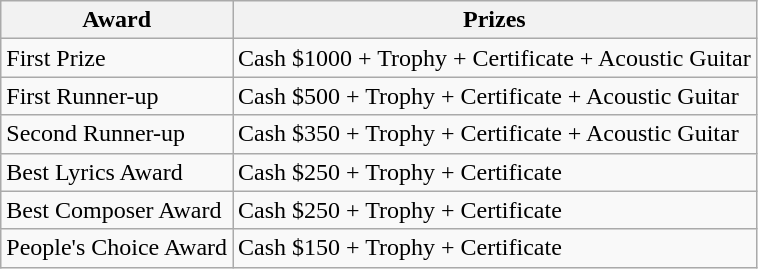<table class="wikitable sortable">
<tr>
<th>Award</th>
<th>Prizes</th>
</tr>
<tr>
<td>First Prize</td>
<td>Cash $1000 + Trophy + Certificate + Acoustic Guitar</td>
</tr>
<tr>
<td>First Runner-up</td>
<td>Cash $500 + Trophy + Certificate + Acoustic Guitar</td>
</tr>
<tr>
<td>Second Runner-up</td>
<td>Cash $350 + Trophy + Certificate + Acoustic Guitar</td>
</tr>
<tr>
<td>Best Lyrics Award</td>
<td>Cash $250 + Trophy + Certificate</td>
</tr>
<tr>
<td>Best Composer Award</td>
<td>Cash $250 + Trophy + Certificate</td>
</tr>
<tr>
<td>People's Choice Award</td>
<td>Cash $150 + Trophy + Certificate</td>
</tr>
</table>
